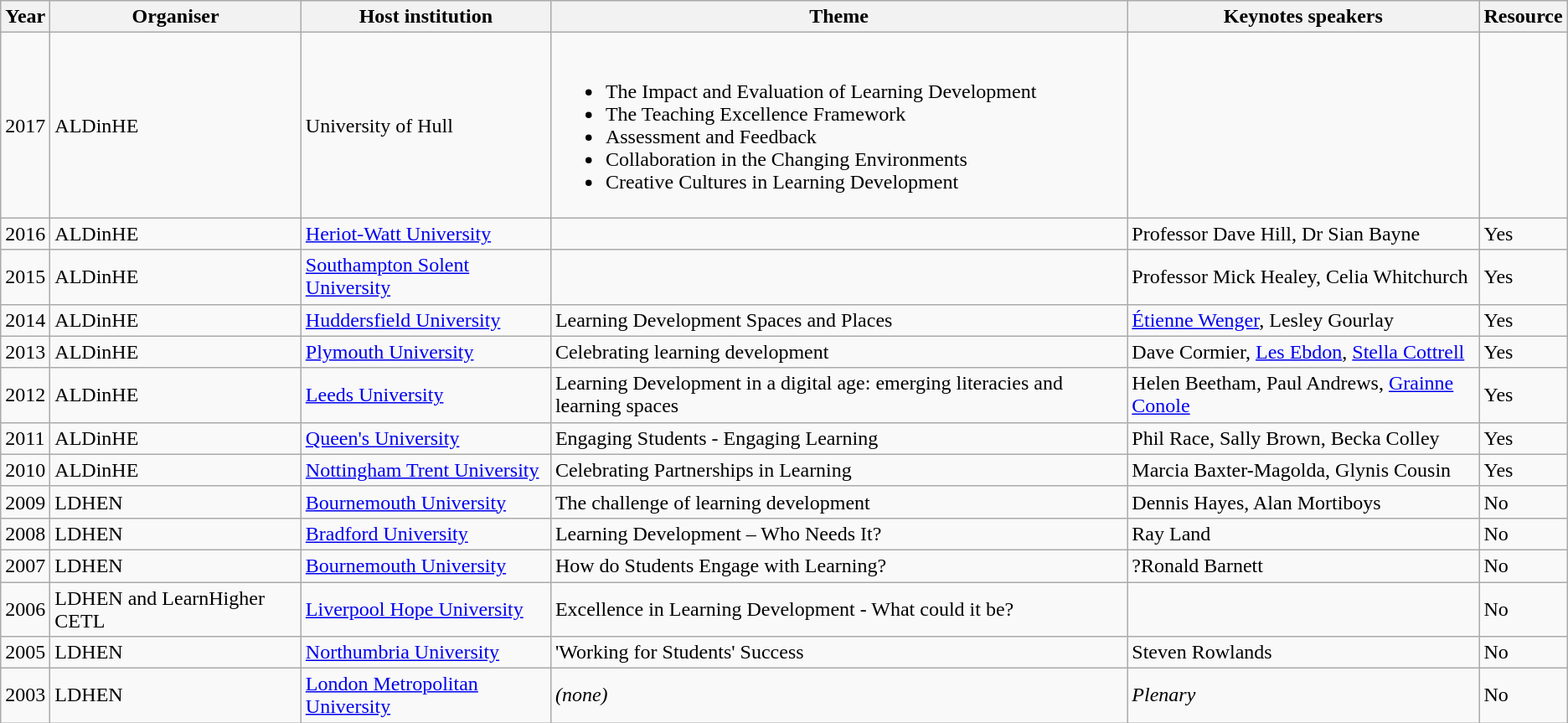<table class="wikitable">
<tr>
<th>Year</th>
<th>Organiser</th>
<th>Host institution</th>
<th>Theme</th>
<th>Keynotes speakers</th>
<th>Resource</th>
</tr>
<tr>
<td>2017</td>
<td>ALDinHE</td>
<td>University of Hull</td>
<td><br><ul><li>The Impact and Evaluation of Learning Development</li><li>The Teaching Excellence Framework</li><li>Assessment and Feedback</li><li>Collaboration in the Changing Environments</li><li>Creative Cultures in Learning Development</li></ul></td>
<td></td>
<td></td>
</tr>
<tr>
<td>2016</td>
<td>ALDinHE</td>
<td><a href='#'>Heriot-Watt University</a></td>
<td></td>
<td>Professor Dave Hill, Dr Sian Bayne</td>
<td>Yes</td>
</tr>
<tr>
<td>2015</td>
<td>ALDinHE</td>
<td><a href='#'>Southampton Solent University</a></td>
<td></td>
<td>Professor Mick Healey, Celia Whitchurch</td>
<td>Yes</td>
</tr>
<tr>
<td>2014</td>
<td>ALDinHE</td>
<td><a href='#'>Huddersfield University</a></td>
<td>Learning Development Spaces and Places</td>
<td><a href='#'>Étienne Wenger</a>, Lesley Gourlay</td>
<td>Yes</td>
</tr>
<tr>
<td>2013</td>
<td>ALDinHE</td>
<td><a href='#'>Plymouth University</a></td>
<td>Celebrating learning development</td>
<td>Dave Cormier, <a href='#'>Les Ebdon</a>, <a href='#'>Stella Cottrell</a></td>
<td>Yes</td>
</tr>
<tr>
<td>2012</td>
<td>ALDinHE</td>
<td><a href='#'>Leeds University</a></td>
<td>Learning Development in a digital age: emerging literacies and learning spaces</td>
<td>Helen Beetham, Paul Andrews, <a href='#'>Grainne Conole</a></td>
<td>Yes</td>
</tr>
<tr>
<td>2011</td>
<td>ALDinHE</td>
<td><a href='#'>Queen's University</a></td>
<td>Engaging Students - Engaging Learning</td>
<td>Phil Race, Sally Brown, Becka Colley</td>
<td>Yes</td>
</tr>
<tr>
<td>2010</td>
<td>ALDinHE</td>
<td><a href='#'>Nottingham Trent University</a></td>
<td>Celebrating Partnerships in Learning</td>
<td>Marcia Baxter-Magolda, Glynis Cousin</td>
<td>Yes</td>
</tr>
<tr>
<td>2009</td>
<td>LDHEN</td>
<td><a href='#'>Bournemouth University</a></td>
<td>The challenge of learning development</td>
<td>Dennis Hayes, Alan Mortiboys</td>
<td>No</td>
</tr>
<tr>
<td>2008</td>
<td>LDHEN</td>
<td><a href='#'>Bradford University</a></td>
<td>Learning Development – Who Needs It?</td>
<td>Ray Land</td>
<td>No</td>
</tr>
<tr>
<td>2007</td>
<td>LDHEN</td>
<td><a href='#'>Bournemouth University</a></td>
<td>How do Students Engage with Learning?</td>
<td>?Ronald Barnett</td>
<td>No</td>
</tr>
<tr>
<td>2006</td>
<td>LDHEN and LearnHigher CETL</td>
<td><a href='#'>Liverpool Hope University</a></td>
<td>Excellence in Learning Development - What could it be?</td>
<td></td>
<td>No</td>
</tr>
<tr>
<td>2005</td>
<td>LDHEN</td>
<td><a href='#'>Northumbria University</a></td>
<td>'Working for Students' Success</td>
<td>Steven Rowlands</td>
<td>No</td>
</tr>
<tr>
<td>2003</td>
<td>LDHEN</td>
<td><a href='#'>London Metropolitan University</a></td>
<td><em>(none)</em></td>
<td><em>Plenary</em></td>
<td>No</td>
</tr>
</table>
